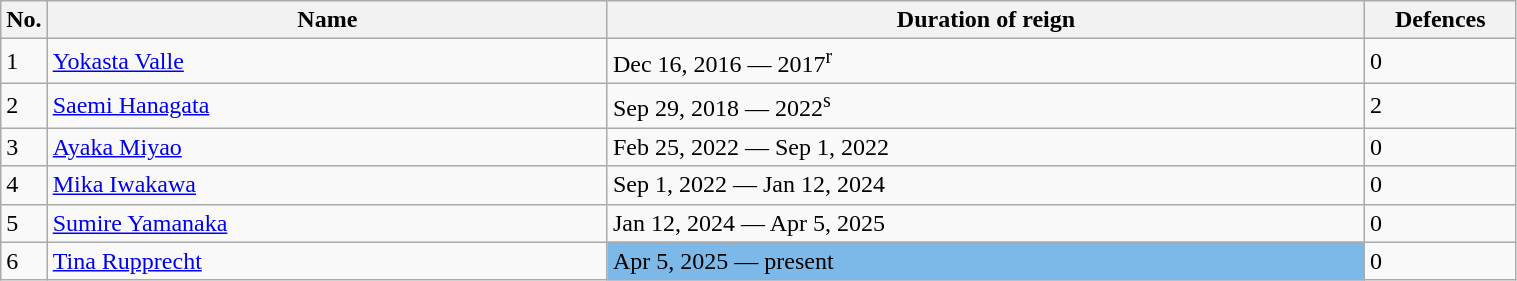<table class="wikitable" width=80%>
<tr>
<th width=3%>No.</th>
<th width=37%>Name</th>
<th width=50%>Duration of reign</th>
<th width=10%>Defences</th>
</tr>
<tr>
<td>1</td>
<td align=left> <a href='#'>Yokasta Valle</a></td>
<td>Dec 16, 2016 — 2017<sup>r</sup></td>
<td>0</td>
</tr>
<tr>
<td>2</td>
<td align=left> <a href='#'>Saemi Hanagata</a></td>
<td>Sep 29, 2018 — 2022<sup>s</sup></td>
<td>2</td>
</tr>
<tr>
<td>3</td>
<td align=left> <a href='#'>Ayaka Miyao</a></td>
<td>Feb 25, 2022 — Sep 1, 2022</td>
<td>0</td>
</tr>
<tr>
<td>4</td>
<td align=left> <a href='#'>Mika Iwakawa</a></td>
<td>Sep 1, 2022 — Jan 12, 2024</td>
<td>0</td>
</tr>
<tr>
<td>5</td>
<td align=left> <a href='#'>Sumire Yamanaka</a></td>
<td>Jan 12, 2024 — Apr 5, 2025</td>
<td>0</td>
</tr>
<tr>
<td>6</td>
<td align=left> <a href='#'>Tina Rupprecht</a></td>
<td style="background:#7CB9E8;" width=5px>Apr 5, 2025 — present</td>
<td>0</td>
</tr>
</table>
